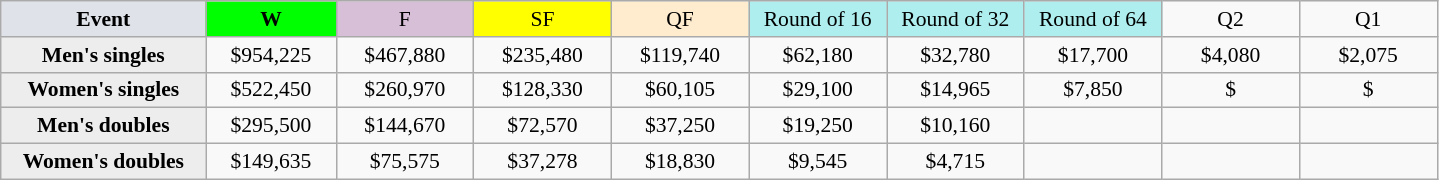<table class=wikitable style=font-size:90%;text-align:center>
<tr>
<td width=130 bgcolor=dfe2e9><strong>Event</strong></td>
<td width=80 bgcolor=lime><strong>W</strong></td>
<td width=85 bgcolor=thistle>F</td>
<td width=85 bgcolor=ffff00>SF</td>
<td width=85 bgcolor=ffebcd>QF</td>
<td width=85 bgcolor=afeeee>Round of 16</td>
<td width=85 bgcolor=afeeee>Round of 32</td>
<td width=85 bgcolor=afeeee>Round of 64</td>
<td width=85>Q2</td>
<td width=85>Q1</td>
</tr>
<tr>
<th style=background:#ededed>Men's singles</th>
<td>$954,225</td>
<td>$467,880</td>
<td>$235,480</td>
<td>$119,740</td>
<td>$62,180</td>
<td>$32,780</td>
<td>$17,700</td>
<td>$4,080</td>
<td>$2,075</td>
</tr>
<tr>
<th style=background:#ededed>Women's singles</th>
<td>$522,450</td>
<td>$260,970</td>
<td>$128,330</td>
<td>$60,105</td>
<td>$29,100</td>
<td>$14,965</td>
<td>$7,850</td>
<td>$</td>
<td>$</td>
</tr>
<tr>
<th style=background:#ededed>Men's doubles</th>
<td>$295,500</td>
<td>$144,670</td>
<td>$72,570</td>
<td>$37,250</td>
<td>$19,250</td>
<td>$10,160</td>
<td></td>
<td></td>
<td></td>
</tr>
<tr>
<th style=background:#ededed>Women's doubles</th>
<td>$149,635</td>
<td>$75,575</td>
<td>$37,278</td>
<td>$18,830</td>
<td>$9,545</td>
<td>$4,715</td>
<td></td>
<td></td>
<td></td>
</tr>
</table>
